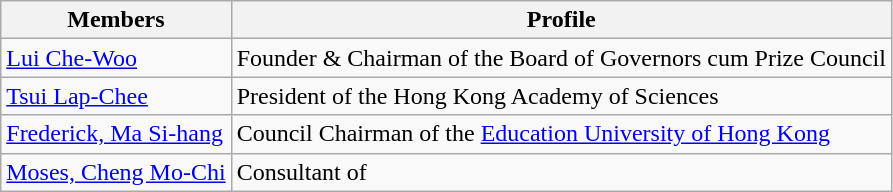<table class="wikitable">
<tr>
<th>Members</th>
<th>Profile</th>
</tr>
<tr>
<td><a href='#'>Lui Che-Woo</a></td>
<td>Founder & Chairman of the Board of Governors cum Prize Council</td>
</tr>
<tr>
<td><a href='#'>Tsui Lap-Chee</a></td>
<td>President of the Hong Kong Academy of Sciences</td>
</tr>
<tr>
<td><a href='#'>Frederick, Ma Si-hang</a></td>
<td>Council Chairman of the <a href='#'>Education University of Hong Kong</a></td>
</tr>
<tr>
<td><a href='#'>Moses, Cheng Mo-Chi</a></td>
<td>Consultant of </td>
</tr>
</table>
